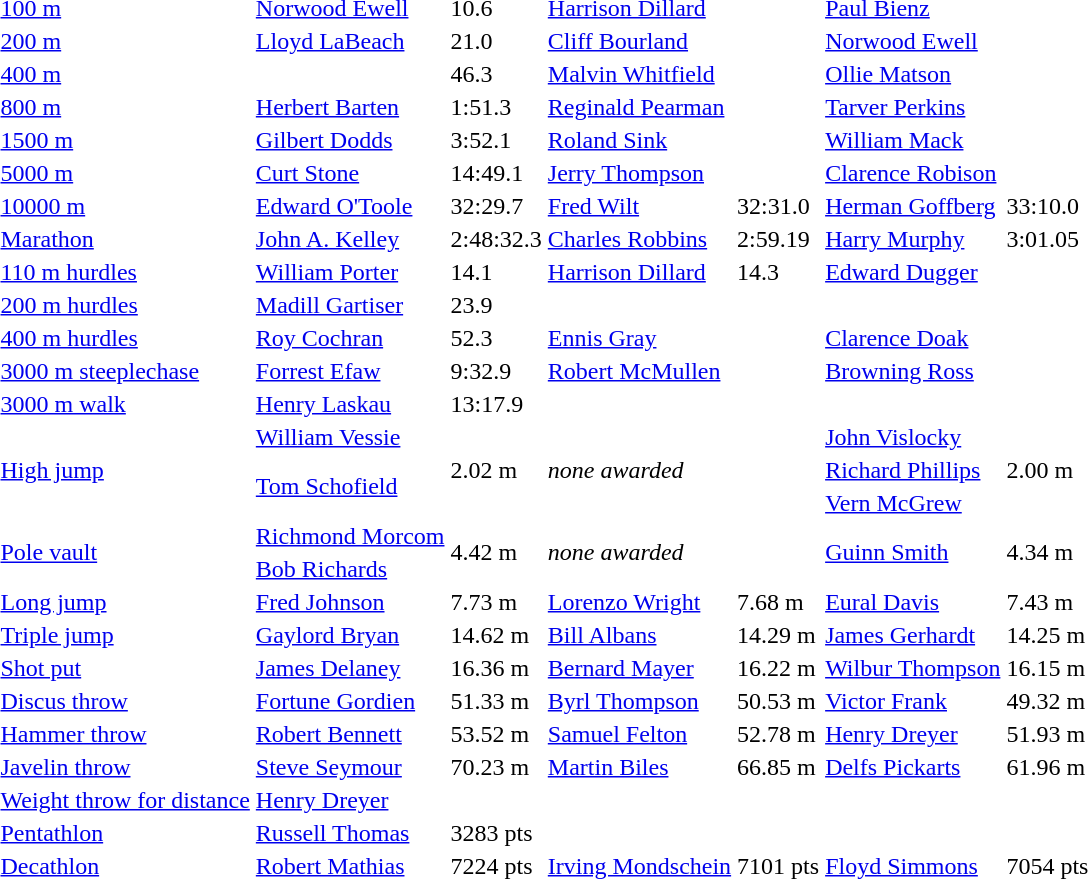<table>
<tr>
<td><a href='#'>100 m</a></td>
<td><a href='#'>Norwood Ewell</a></td>
<td>10.6</td>
<td><a href='#'>Harrison Dillard</a></td>
<td></td>
<td><a href='#'>Paul Bienz</a></td>
<td></td>
</tr>
<tr>
<td><a href='#'>200 m</a></td>
<td><a href='#'>Lloyd LaBeach</a></td>
<td>21.0</td>
<td><a href='#'>Cliff Bourland</a></td>
<td></td>
<td><a href='#'>Norwood Ewell</a></td>
<td></td>
</tr>
<tr>
<td><a href='#'>400 m</a></td>
<td></td>
<td>46.3</td>
<td><a href='#'>Malvin Whitfield</a></td>
<td></td>
<td><a href='#'>Ollie Matson</a></td>
<td></td>
</tr>
<tr>
<td><a href='#'>800 m</a></td>
<td><a href='#'>Herbert Barten</a></td>
<td>1:51.3</td>
<td><a href='#'>Reginald Pearman</a></td>
<td></td>
<td><a href='#'>Tarver Perkins</a></td>
<td></td>
</tr>
<tr>
<td><a href='#'>1500 m</a></td>
<td><a href='#'>Gilbert Dodds</a></td>
<td>3:52.1</td>
<td><a href='#'>Roland Sink</a></td>
<td></td>
<td><a href='#'>William Mack</a></td>
<td></td>
</tr>
<tr>
<td><a href='#'>5000 m</a></td>
<td><a href='#'>Curt Stone</a></td>
<td>14:49.1</td>
<td><a href='#'>Jerry Thompson</a></td>
<td></td>
<td><a href='#'>Clarence Robison</a></td>
<td></td>
</tr>
<tr>
<td><a href='#'>10000 m</a></td>
<td><a href='#'>Edward O'Toole</a></td>
<td>32:29.7</td>
<td><a href='#'>Fred Wilt</a></td>
<td>32:31.0</td>
<td><a href='#'>Herman Goffberg</a></td>
<td>33:10.0</td>
</tr>
<tr>
<td><a href='#'>Marathon</a></td>
<td><a href='#'>John A. Kelley</a></td>
<td>2:48:32.3</td>
<td><a href='#'>Charles Robbins</a></td>
<td>2:59.19</td>
<td><a href='#'>Harry Murphy</a></td>
<td>3:01.05</td>
</tr>
<tr>
<td><a href='#'>110 m hurdles</a></td>
<td><a href='#'>William Porter</a></td>
<td>14.1</td>
<td><a href='#'>Harrison Dillard</a></td>
<td>14.3</td>
<td><a href='#'>Edward Dugger</a></td>
<td></td>
</tr>
<tr>
<td><a href='#'>200 m hurdles</a></td>
<td><a href='#'>Madill Gartiser</a></td>
<td>23.9</td>
<td></td>
<td></td>
<td></td>
<td></td>
</tr>
<tr>
<td><a href='#'>400 m hurdles</a></td>
<td><a href='#'>Roy Cochran</a></td>
<td>52.3</td>
<td><a href='#'>Ennis Gray</a></td>
<td></td>
<td><a href='#'>Clarence Doak</a></td>
<td></td>
</tr>
<tr>
<td><a href='#'>3000 m steeplechase</a></td>
<td><a href='#'>Forrest Efaw</a></td>
<td>9:32.9</td>
<td><a href='#'>Robert McMullen</a></td>
<td></td>
<td><a href='#'>Browning Ross</a></td>
<td></td>
</tr>
<tr>
<td><a href='#'>3000 m walk</a></td>
<td><a href='#'>Henry Laskau</a></td>
<td>13:17.9</td>
<td></td>
<td></td>
<td></td>
<td></td>
</tr>
<tr>
<td rowspan=3><a href='#'>High jump</a></td>
<td><a href='#'>William Vessie</a></td>
<td rowspan=3>2.02 m</td>
<td rowspan=3 colspan=2><em>none awarded</em></td>
<td><a href='#'>John Vislocky</a></td>
<td rowspan=3>2.00 m</td>
</tr>
<tr>
<td rowspan=2><a href='#'>Tom Schofield</a></td>
<td><a href='#'>Richard Phillips</a></td>
</tr>
<tr>
<td rowspan=1><a href='#'>Vern McGrew</a></td>
</tr>
<tr>
<td rowspan=2><a href='#'>Pole vault</a></td>
<td><a href='#'>Richmond Morcom</a></td>
<td rowspan=2>4.42 m</td>
<td rowspan=2 colspan=2><em>none awarded</em></td>
<td rowspan=2><a href='#'>Guinn Smith</a></td>
<td rowspan=2>4.34 m</td>
</tr>
<tr>
<td rowspan=1><a href='#'>Bob Richards</a></td>
</tr>
<tr>
<td><a href='#'>Long jump</a></td>
<td><a href='#'>Fred Johnson</a></td>
<td>7.73 m</td>
<td><a href='#'>Lorenzo Wright</a></td>
<td>7.68 m</td>
<td><a href='#'>Eural Davis</a></td>
<td>7.43 m</td>
</tr>
<tr>
<td><a href='#'>Triple jump</a></td>
<td><a href='#'>Gaylord Bryan</a></td>
<td>14.62 m</td>
<td><a href='#'>Bill Albans</a></td>
<td>14.29 m</td>
<td><a href='#'>James Gerhardt</a></td>
<td>14.25 m</td>
</tr>
<tr>
<td><a href='#'>Shot put</a></td>
<td><a href='#'>James Delaney</a></td>
<td>16.36 m</td>
<td><a href='#'>Bernard Mayer</a></td>
<td>16.22 m</td>
<td><a href='#'>Wilbur Thompson</a></td>
<td>16.15 m</td>
</tr>
<tr>
<td><a href='#'>Discus throw</a></td>
<td><a href='#'>Fortune Gordien</a></td>
<td>51.33 m</td>
<td><a href='#'>Byrl Thompson</a></td>
<td>50.53 m</td>
<td><a href='#'>Victor Frank</a></td>
<td>49.32 m</td>
</tr>
<tr>
<td><a href='#'>Hammer throw</a></td>
<td><a href='#'>Robert Bennett</a></td>
<td>53.52 m</td>
<td><a href='#'>Samuel Felton</a></td>
<td>52.78 m</td>
<td><a href='#'>Henry Dreyer</a></td>
<td>51.93 m</td>
</tr>
<tr>
<td><a href='#'>Javelin throw</a></td>
<td><a href='#'>Steve Seymour</a></td>
<td>70.23 m</td>
<td><a href='#'>Martin Biles</a></td>
<td>66.85 m</td>
<td><a href='#'>Delfs Pickarts</a></td>
<td>61.96 m</td>
</tr>
<tr>
<td><a href='#'>Weight throw for distance</a></td>
<td><a href='#'>Henry Dreyer</a></td>
<td></td>
<td></td>
<td></td>
<td></td>
<td></td>
</tr>
<tr>
<td><a href='#'>Pentathlon</a></td>
<td><a href='#'>Russell Thomas</a></td>
<td>3283 pts</td>
<td></td>
<td></td>
<td></td>
<td></td>
</tr>
<tr>
<td><a href='#'>Decathlon</a></td>
<td><a href='#'>Robert Mathias</a></td>
<td>7224 pts</td>
<td><a href='#'>Irving Mondschein</a></td>
<td>7101 pts</td>
<td><a href='#'>Floyd Simmons</a></td>
<td>7054 pts</td>
</tr>
</table>
